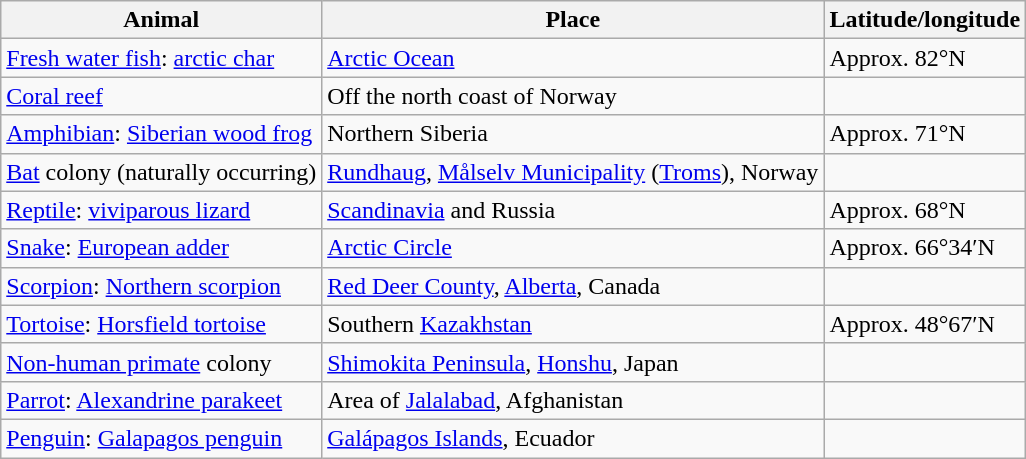<table class="wikitable">
<tr>
<th>Animal</th>
<th>Place</th>
<th>Latitude/longitude</th>
</tr>
<tr>
<td><a href='#'>Fresh water fish</a>: <a href='#'>arctic char</a></td>
<td><a href='#'>Arctic Ocean</a></td>
<td>Approx. 82°N</td>
</tr>
<tr>
<td><a href='#'>Coral reef</a></td>
<td>Off the north coast of Norway</td>
<td></td>
</tr>
<tr>
<td><a href='#'>Amphibian</a>: <a href='#'>Siberian wood frog</a></td>
<td>Northern Siberia</td>
<td>Approx. 71°N</td>
</tr>
<tr>
<td><a href='#'>Bat</a> colony (naturally occurring)</td>
<td><a href='#'>Rundhaug</a>, <a href='#'>Målselv Municipality</a> (<a href='#'>Troms</a>), Norway</td>
<td></td>
</tr>
<tr>
<td><a href='#'>Reptile</a>: <a href='#'>viviparous lizard</a></td>
<td><a href='#'>Scandinavia</a> and Russia</td>
<td>Approx. 68°N</td>
</tr>
<tr>
<td><a href='#'>Snake</a>: <a href='#'>European adder</a></td>
<td><a href='#'>Arctic Circle</a></td>
<td>Approx. 66°34′N</td>
</tr>
<tr>
<td><a href='#'>Scorpion</a>: <a href='#'>Northern scorpion</a></td>
<td><a href='#'>Red Deer County</a>, <a href='#'>Alberta</a>, Canada</td>
<td></td>
</tr>
<tr>
<td><a href='#'>Tortoise</a>: <a href='#'>Horsfield tortoise</a></td>
<td>Southern <a href='#'>Kazakhstan</a></td>
<td>Approx. 48°67′N</td>
</tr>
<tr>
<td><a href='#'>Non-human primate</a> colony</td>
<td><a href='#'>Shimokita Peninsula</a>, <a href='#'>Honshu</a>, Japan</td>
<td></td>
</tr>
<tr>
<td><a href='#'>Parrot</a>: <a href='#'>Alexandrine parakeet</a></td>
<td>Area of <a href='#'>Jalalabad</a>, Afghanistan</td>
<td></td>
</tr>
<tr>
<td><a href='#'>Penguin</a>: <a href='#'>Galapagos penguin</a></td>
<td><a href='#'>Galápagos Islands</a>, Ecuador</td>
<td></td>
</tr>
</table>
